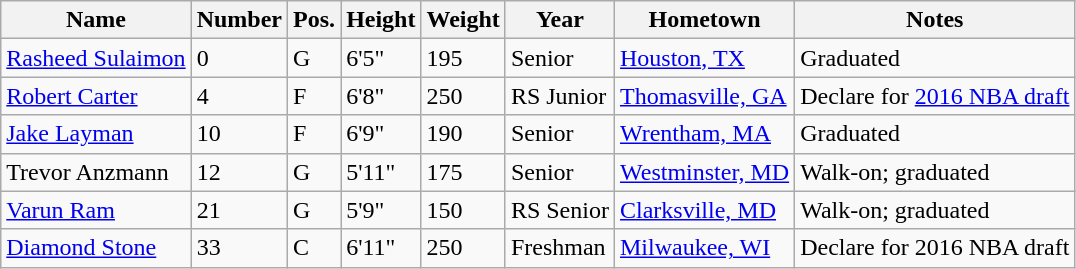<table class="wikitable sortable" border="1">
<tr>
<th>Name</th>
<th>Number</th>
<th>Pos.</th>
<th>Height</th>
<th>Weight</th>
<th>Year</th>
<th>Hometown</th>
<th class="unsortable">Notes</th>
</tr>
<tr>
<td><a href='#'>Rasheed Sulaimon</a></td>
<td>0</td>
<td>G</td>
<td>6'5"</td>
<td>195</td>
<td>Senior</td>
<td><a href='#'>Houston, TX</a></td>
<td>Graduated</td>
</tr>
<tr>
<td><a href='#'>Robert Carter</a></td>
<td>4</td>
<td>F</td>
<td>6'8"</td>
<td>250</td>
<td>RS Junior</td>
<td><a href='#'>Thomasville, GA</a></td>
<td>Declare for <a href='#'>2016 NBA draft</a></td>
</tr>
<tr>
<td><a href='#'>Jake Layman</a></td>
<td>10</td>
<td>F</td>
<td>6'9"</td>
<td>190</td>
<td>Senior</td>
<td><a href='#'>Wrentham, MA</a></td>
<td>Graduated</td>
</tr>
<tr>
<td>Trevor Anzmann</td>
<td>12</td>
<td>G</td>
<td>5'11"</td>
<td>175</td>
<td>Senior</td>
<td><a href='#'>Westminster, MD</a></td>
<td>Walk-on; graduated</td>
</tr>
<tr>
<td><a href='#'>Varun Ram</a></td>
<td>21</td>
<td>G</td>
<td>5'9"</td>
<td>150</td>
<td>RS Senior</td>
<td><a href='#'>Clarksville, MD</a></td>
<td>Walk-on; graduated</td>
</tr>
<tr>
<td><a href='#'>Diamond Stone</a></td>
<td>33</td>
<td>C</td>
<td>6'11"</td>
<td>250</td>
<td>Freshman</td>
<td><a href='#'>Milwaukee, WI</a></td>
<td>Declare for 2016 NBA draft</td>
</tr>
</table>
